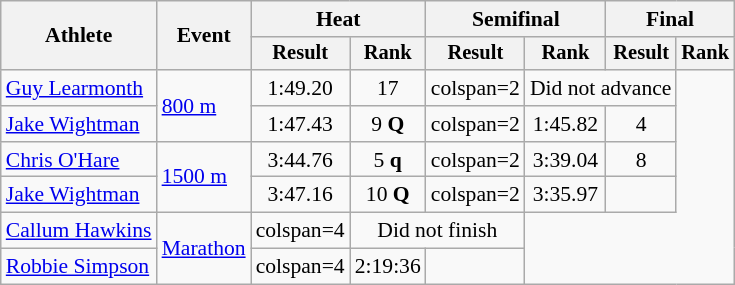<table class="wikitable" style="font-size:90%">
<tr>
<th rowspan=2>Athlete</th>
<th rowspan=2>Event</th>
<th colspan=2>Heat</th>
<th colspan=2>Semifinal</th>
<th colspan=2>Final</th>
</tr>
<tr style="font-size:95%">
<th>Result</th>
<th>Rank</th>
<th>Result</th>
<th>Rank</th>
<th>Result</th>
<th>Rank</th>
</tr>
<tr align=center>
<td align=left><a href='#'>Guy Learmonth</a></td>
<td style="text-align:left;" rowspan="2"><a href='#'>800 m</a></td>
<td>1:49.20</td>
<td>17</td>
<td>colspan=2 </td>
<td colspan=2>Did not advance</td>
</tr>
<tr align=center>
<td align=left><a href='#'>Jake Wightman</a></td>
<td>1:47.43</td>
<td>9 <strong>Q</strong></td>
<td>colspan=2 </td>
<td>1:45.82</td>
<td>4</td>
</tr>
<tr align=center>
<td align=left><a href='#'>Chris O'Hare</a></td>
<td style="text-align:left;" rowspan="2"><a href='#'>1500 m</a></td>
<td>3:44.76</td>
<td>5 <strong>q</strong></td>
<td>colspan=2 </td>
<td>3:39.04</td>
<td>8</td>
</tr>
<tr align=center>
<td align=left><a href='#'>Jake Wightman</a></td>
<td>3:47.16</td>
<td>10 <strong>Q</strong></td>
<td>colspan=2 </td>
<td>3:35.97</td>
<td></td>
</tr>
<tr align=center>
<td align=left><a href='#'>Callum Hawkins</a></td>
<td style="text-align:left;" rowspan="2"><a href='#'>Marathon</a></td>
<td>colspan=4 </td>
<td colspan=2>Did not finish</td>
</tr>
<tr align=center>
<td align=left><a href='#'>Robbie Simpson</a></td>
<td>colspan=4 </td>
<td>2:19:36</td>
<td></td>
</tr>
</table>
